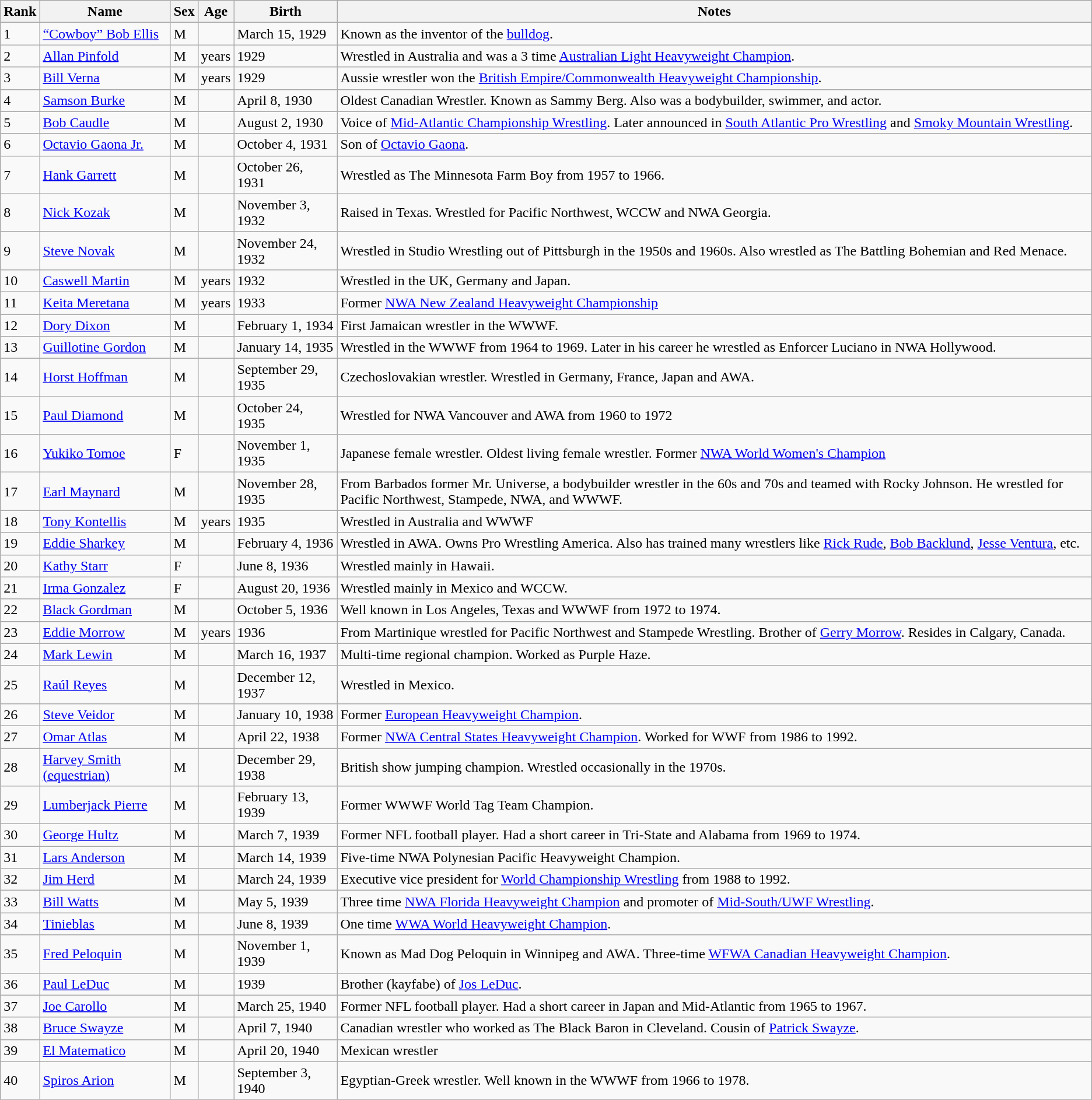<table class="wikitable">
<tr>
<th>Rank</th>
<th>Name</th>
<th>Sex</th>
<th>Age</th>
<th>Birth</th>
<th>Notes</th>
</tr>
<tr>
<td>1</td>
<td><a href='#'>“Cowboy” Bob Ellis</a></td>
<td>M</td>
<td></td>
<td>March 15, 1929</td>
<td>Known as the inventor of the <a href='#'>bulldog</a>.</td>
</tr>
<tr>
<td>2</td>
<td><a href='#'>Allan Pinfold</a></td>
<td>M</td>
<td> years</td>
<td>1929</td>
<td>Wrestled in Australia and was a 3 time <a href='#'>Australian Light Heavyweight Champion</a>.</td>
</tr>
<tr>
<td>3</td>
<td><a href='#'>Bill Verna</a></td>
<td>M</td>
<td> years</td>
<td>1929</td>
<td>Aussie wrestler won the <a href='#'>British Empire/Commonwealth Heavyweight Championship</a>.</td>
</tr>
<tr>
<td>4</td>
<td><a href='#'>Samson Burke</a></td>
<td>M</td>
<td></td>
<td>April 8, 1930</td>
<td>Oldest Canadian Wrestler. Known as Sammy Berg. Also was a bodybuilder, swimmer, and actor.</td>
</tr>
<tr>
<td>5</td>
<td><a href='#'>Bob Caudle</a></td>
<td>M</td>
<td></td>
<td>August 2, 1930</td>
<td>Voice of <a href='#'>Mid-Atlantic Championship Wrestling</a>. Later announced in <a href='#'>South Atlantic Pro Wrestling</a> and <a href='#'>Smoky Mountain Wrestling</a>.</td>
</tr>
<tr>
<td>6</td>
<td><a href='#'>Octavio Gaona Jr.</a></td>
<td>M</td>
<td></td>
<td>October 4, 1931</td>
<td>Son of <a href='#'>Octavio Gaona</a>.</td>
</tr>
<tr>
<td>7</td>
<td><a href='#'>Hank Garrett</a></td>
<td>M</td>
<td></td>
<td>October 26, 1931</td>
<td>Wrestled as The Minnesota Farm Boy from 1957 to 1966.</td>
</tr>
<tr>
<td>8</td>
<td><a href='#'>Nick Kozak</a></td>
<td>M</td>
<td></td>
<td>November 3, 1932</td>
<td>Raised in Texas. Wrestled for Pacific Northwest, WCCW and NWA Georgia.</td>
</tr>
<tr>
<td>9</td>
<td><a href='#'>Steve Novak</a></td>
<td>M</td>
<td></td>
<td>November 24, 1932</td>
<td>Wrestled in Studio Wrestling out of Pittsburgh in the 1950s and 1960s. Also wrestled as The Battling Bohemian and Red Menace.</td>
</tr>
<tr>
<td>10</td>
<td><a href='#'>Caswell Martin</a></td>
<td>M</td>
<td> years</td>
<td>1932</td>
<td>Wrestled in the UK, Germany and Japan.</td>
</tr>
<tr>
<td>11</td>
<td><a href='#'>Keita Meretana</a></td>
<td>M</td>
<td> years</td>
<td>1933</td>
<td>Former <a href='#'>NWA New Zealand Heavyweight Championship</a></td>
</tr>
<tr>
<td>12</td>
<td><a href='#'>Dory Dixon</a></td>
<td>M</td>
<td></td>
<td>February 1, 1934</td>
<td>First Jamaican wrestler in the WWWF.</td>
</tr>
<tr>
<td>13</td>
<td><a href='#'>Guillotine Gordon</a></td>
<td>M</td>
<td></td>
<td>January 14, 1935</td>
<td>Wrestled in the WWWF from 1964 to 1969. Later in his career he wrestled as Enforcer Luciano in NWA Hollywood.</td>
</tr>
<tr>
<td>14</td>
<td><a href='#'>Horst Hoffman</a></td>
<td>M</td>
<td></td>
<td>September 29, 1935</td>
<td>Czechoslovakian wrestler. Wrestled in Germany, France, Japan and AWA.</td>
</tr>
<tr>
<td>15</td>
<td><a href='#'>Paul Diamond</a></td>
<td>M</td>
<td></td>
<td>October 24, 1935</td>
<td>Wrestled for NWA Vancouver and AWA from 1960 to 1972</td>
</tr>
<tr>
<td>16</td>
<td><a href='#'>Yukiko Tomoe</a></td>
<td>F</td>
<td></td>
<td>November 1, 1935</td>
<td>Japanese female wrestler. Oldest living female wrestler. Former <a href='#'>NWA World Women's Champion</a></td>
</tr>
<tr>
<td>17</td>
<td><a href='#'>Earl Maynard</a></td>
<td>M</td>
<td></td>
<td>November 28, 1935</td>
<td>From Barbados former Mr. Universe, a bodybuilder wrestler in the 60s and 70s and teamed with Rocky Johnson. He wrestled for Pacific Northwest, Stampede, NWA, and WWWF.</td>
</tr>
<tr>
<td>18</td>
<td><a href='#'>Tony Kontellis</a></td>
<td>M</td>
<td> years</td>
<td>1935</td>
<td>Wrestled in Australia and WWWF</td>
</tr>
<tr>
<td>19</td>
<td><a href='#'>Eddie Sharkey</a></td>
<td>M</td>
<td></td>
<td>February 4, 1936</td>
<td>Wrestled in AWA. Owns Pro Wrestling America. Also has trained many wrestlers like <a href='#'>Rick Rude</a>, <a href='#'>Bob Backlund</a>, <a href='#'>Jesse Ventura</a>, etc.</td>
</tr>
<tr>
<td>20</td>
<td><a href='#'>Kathy Starr</a></td>
<td>F</td>
<td></td>
<td>June 8, 1936</td>
<td>Wrestled mainly in Hawaii.</td>
</tr>
<tr>
<td>21</td>
<td><a href='#'>Irma Gonzalez</a></td>
<td>F</td>
<td></td>
<td>August 20, 1936</td>
<td>Wrestled mainly in Mexico and WCCW.</td>
</tr>
<tr>
<td>22</td>
<td><a href='#'>Black Gordman</a></td>
<td>M</td>
<td></td>
<td>October 5, 1936</td>
<td>Well known in Los Angeles, Texas and WWWF from 1972 to 1974.</td>
</tr>
<tr>
<td>23</td>
<td><a href='#'>Eddie Morrow</a></td>
<td>M</td>
<td> years</td>
<td>1936</td>
<td>From Martinique wrestled for Pacific Northwest and Stampede Wrestling. Brother of <a href='#'>Gerry Morrow</a>. Resides in Calgary, Canada.</td>
</tr>
<tr>
<td>24</td>
<td><a href='#'>Mark Lewin</a></td>
<td>M</td>
<td></td>
<td>March 16, 1937</td>
<td>Multi-time regional champion. Worked as Purple Haze.</td>
</tr>
<tr>
<td>25</td>
<td><a href='#'>Raúl Reyes</a></td>
<td>M</td>
<td></td>
<td>December 12, 1937</td>
<td>Wrestled in Mexico.</td>
</tr>
<tr>
<td>26</td>
<td><a href='#'>Steve Veidor</a></td>
<td>M</td>
<td></td>
<td>January 10, 1938</td>
<td>Former <a href='#'>European Heavyweight Champion</a>.</td>
</tr>
<tr>
<td>27</td>
<td><a href='#'>Omar Atlas</a></td>
<td>M</td>
<td></td>
<td>April 22, 1938</td>
<td>Former <a href='#'>NWA Central States Heavyweight Champion</a>. Worked for WWF from 1986 to 1992.</td>
</tr>
<tr>
<td>28</td>
<td><a href='#'>Harvey Smith (equestrian)</a></td>
<td>M</td>
<td></td>
<td>December 29, 1938</td>
<td>British show jumping champion. Wrestled occasionally in the 1970s.</td>
</tr>
<tr>
<td>29</td>
<td><a href='#'>Lumberjack Pierre</a></td>
<td>M</td>
<td></td>
<td>February 13, 1939</td>
<td>Former WWWF World Tag Team Champion.</td>
</tr>
<tr>
<td>30</td>
<td><a href='#'>George Hultz</a></td>
<td>M</td>
<td></td>
<td>March 7, 1939</td>
<td>Former NFL football player. Had a short career in Tri-State and Alabama from 1969 to 1974.</td>
</tr>
<tr>
<td>31</td>
<td><a href='#'>Lars Anderson</a></td>
<td>M</td>
<td></td>
<td>March 14, 1939</td>
<td>Five-time NWA Polynesian Pacific Heavyweight Champion.</td>
</tr>
<tr>
<td>32</td>
<td><a href='#'>Jim Herd</a></td>
<td>M</td>
<td></td>
<td>March 24, 1939</td>
<td>Executive vice president for <a href='#'>World Championship Wrestling</a> from 1988 to 1992.</td>
</tr>
<tr>
<td>33</td>
<td><a href='#'>Bill Watts</a></td>
<td>M</td>
<td></td>
<td>May 5, 1939</td>
<td>Three time <a href='#'>NWA Florida Heavyweight Champion</a> and promoter of <a href='#'>Mid-South/UWF Wrestling</a>.</td>
</tr>
<tr>
<td>34</td>
<td><a href='#'>Tinieblas</a></td>
<td>M</td>
<td></td>
<td>June 8, 1939</td>
<td>One time <a href='#'>WWA World Heavyweight Champion</a>.</td>
</tr>
<tr>
<td>35</td>
<td><a href='#'>Fred Peloquin</a></td>
<td>M</td>
<td></td>
<td>November 1, 1939</td>
<td>Known as Mad Dog Peloquin in Winnipeg and AWA. Three-time <a href='#'>WFWA Canadian Heavyweight Champion</a>.</td>
</tr>
<tr>
<td>36</td>
<td><a href='#'>Paul LeDuc</a></td>
<td>M</td>
<td></td>
<td>1939</td>
<td>Brother (kayfabe) of <a href='#'>Jos LeDuc</a>.</td>
</tr>
<tr>
<td>37</td>
<td><a href='#'>Joe Carollo</a></td>
<td>M</td>
<td></td>
<td>March 25, 1940</td>
<td>Former NFL football player. Had a short career in Japan and Mid-Atlantic from 1965 to 1967.</td>
</tr>
<tr>
<td>38</td>
<td><a href='#'>Bruce Swayze</a></td>
<td>M</td>
<td></td>
<td>April 7, 1940</td>
<td>Canadian wrestler who worked as The Black Baron in Cleveland. Cousin of <a href='#'>Patrick Swayze</a>.</td>
</tr>
<tr>
<td>39</td>
<td><a href='#'>El Matematico</a></td>
<td>M</td>
<td></td>
<td>April 20, 1940</td>
<td>Mexican wrestler</td>
</tr>
<tr>
<td>40</td>
<td><a href='#'>Spiros Arion</a></td>
<td>M</td>
<td></td>
<td>September 3, 1940</td>
<td>Egyptian-Greek wrestler. Well known in the WWWF from 1966 to 1978.</td>
</tr>
</table>
